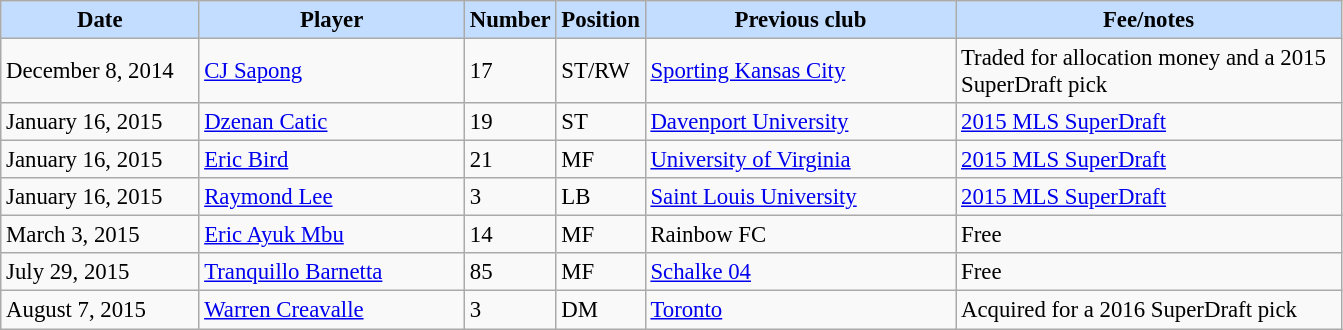<table class="wikitable" style="text-align:left; font-size:95%;">
<tr>
<th style="background:#c2ddff; width:125px;">Date</th>
<th style="background:#c2ddff; width:170px;">Player</th>
<th style="background:#c2ddff; width:50px;">Number</th>
<th style="background:#c2ddff; width:50px;">Position</th>
<th style="background:#c2ddff; width:200px;">Previous club</th>
<th style="background:#c2ddff; width:250px;">Fee/notes</th>
</tr>
<tr>
<td>December 8, 2014</td>
<td> <a href='#'>CJ Sapong</a></td>
<td>17</td>
<td>ST/RW</td>
<td> <a href='#'>Sporting Kansas City</a></td>
<td>Traded for allocation money and a 2015 SuperDraft pick</td>
</tr>
<tr>
<td>January 16, 2015</td>
<td> <a href='#'>Dzenan Catic</a></td>
<td>19</td>
<td>ST</td>
<td> <a href='#'>Davenport University</a></td>
<td><a href='#'>2015 MLS SuperDraft</a></td>
</tr>
<tr>
<td>January 16, 2015</td>
<td> <a href='#'>Eric Bird</a></td>
<td>21</td>
<td>MF</td>
<td> <a href='#'>University of Virginia</a></td>
<td><a href='#'>2015 MLS SuperDraft</a></td>
</tr>
<tr>
<td>January 16, 2015</td>
<td> <a href='#'>Raymond Lee</a></td>
<td>3</td>
<td>LB</td>
<td> <a href='#'>Saint Louis University</a></td>
<td><a href='#'>2015 MLS SuperDraft</a></td>
</tr>
<tr>
<td>March 3, 2015</td>
<td> <a href='#'>Eric Ayuk Mbu</a></td>
<td>14</td>
<td>MF</td>
<td> Rainbow FC</td>
<td>Free</td>
</tr>
<tr>
<td>July 29, 2015</td>
<td> <a href='#'>Tranquillo Barnetta</a></td>
<td>85</td>
<td>MF</td>
<td> <a href='#'>Schalke 04</a></td>
<td>Free</td>
</tr>
<tr>
<td>August 7, 2015</td>
<td> <a href='#'>Warren Creavalle</a></td>
<td>3</td>
<td>DM</td>
<td> <a href='#'>Toronto</a></td>
<td>Acquired for a 2016 SuperDraft pick</td>
</tr>
</table>
